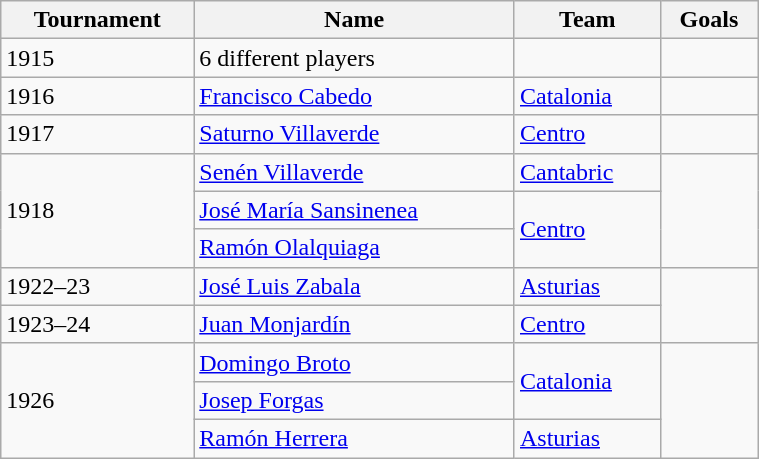<table class="wikitable sortable" style="width:40%;">
<tr>
<th>Tournament</th>
<th>Name</th>
<th>Team</th>
<th>Goals</th>
</tr>
<tr>
<td>1915</td>
<td align="left">6 different players</td>
<td align="left"></td>
<td></td>
</tr>
<tr>
<td>1916</td>
<td align="left"> <a href='#'>Francisco Cabedo</a></td>
<td align="left"><a href='#'>Catalonia</a></td>
<td></td>
</tr>
<tr>
<td>1917</td>
<td align="left"> <a href='#'>Saturno Villaverde</a></td>
<td align="left"><a href='#'>Centro</a></td>
<td></td>
</tr>
<tr>
<td rowspan="3">1918</td>
<td align="left"> <a href='#'>Senén Villaverde</a></td>
<td align="left"><a href='#'>Cantabric</a></td>
<td rowspan="3"></td>
</tr>
<tr>
<td align="left"> <a href='#'>José María Sansinenea</a></td>
<td rowspan="2" align="left"><a href='#'>Centro</a></td>
</tr>
<tr>
<td align="left"> <a href='#'>Ramón Olalquiaga</a></td>
</tr>
<tr>
<td>1922–23</td>
<td align="left"> <a href='#'>José Luis Zabala</a></td>
<td align="left"><a href='#'>Asturias</a></td>
<td rowspan="2"></td>
</tr>
<tr>
<td>1923–24</td>
<td align="left"> <a href='#'>Juan Monjardín</a></td>
<td align="left"><a href='#'>Centro</a></td>
</tr>
<tr>
<td rowspan="3">1926</td>
<td align="left"> <a href='#'>Domingo Broto</a></td>
<td rowspan="2" align="left"><a href='#'>Catalonia</a></td>
<td rowspan="3"></td>
</tr>
<tr>
<td align="left"> <a href='#'>Josep Forgas</a></td>
</tr>
<tr>
<td align="left"> <a href='#'>Ramón Herrera</a></td>
<td align="left"><a href='#'>Asturias</a></td>
</tr>
</table>
